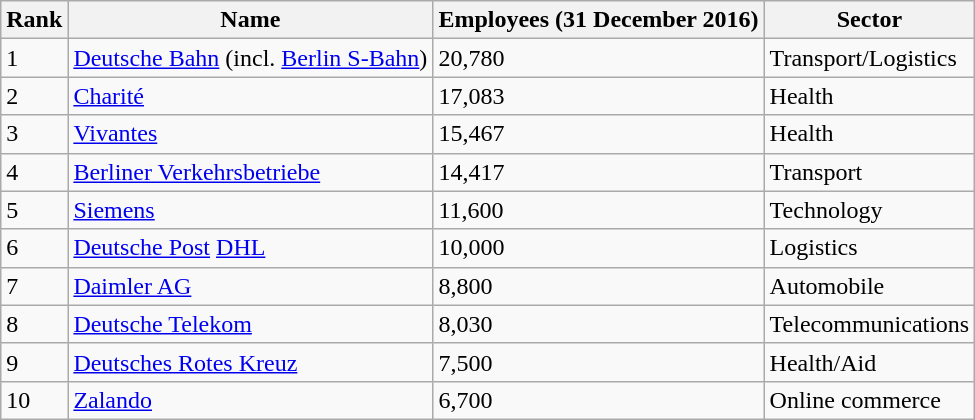<table class="wikitable sortable">
<tr>
<th>Rank</th>
<th>Name</th>
<th>Employees (31 December 2016)</th>
<th>Sector</th>
</tr>
<tr>
<td>1</td>
<td><a href='#'>Deutsche Bahn</a> (incl. <a href='#'>Berlin S-Bahn</a>)</td>
<td>20,780</td>
<td>Transport/Logistics</td>
</tr>
<tr>
<td>2</td>
<td><a href='#'>Charité</a></td>
<td>17,083</td>
<td>Health</td>
</tr>
<tr>
<td>3</td>
<td><a href='#'>Vivantes</a></td>
<td>15,467</td>
<td>Health</td>
</tr>
<tr>
<td>4</td>
<td><a href='#'>Berliner Verkehrsbetriebe</a></td>
<td>14,417</td>
<td>Transport</td>
</tr>
<tr>
<td>5</td>
<td><a href='#'>Siemens</a></td>
<td>11,600</td>
<td>Technology</td>
</tr>
<tr>
<td>6</td>
<td><a href='#'>Deutsche Post</a> <a href='#'>DHL</a></td>
<td>10,000</td>
<td>Logistics</td>
</tr>
<tr>
<td>7</td>
<td><a href='#'>Daimler AG</a></td>
<td>8,800</td>
<td>Automobile</td>
</tr>
<tr>
<td>8</td>
<td><a href='#'>Deutsche Telekom</a></td>
<td>8,030</td>
<td>Telecommunications</td>
</tr>
<tr>
<td>9</td>
<td><a href='#'>Deutsches Rotes Kreuz</a></td>
<td>7,500</td>
<td>Health/Aid</td>
</tr>
<tr>
<td>10</td>
<td><a href='#'>Zalando</a></td>
<td>6,700</td>
<td>Online commerce<br></td>
</tr>
</table>
